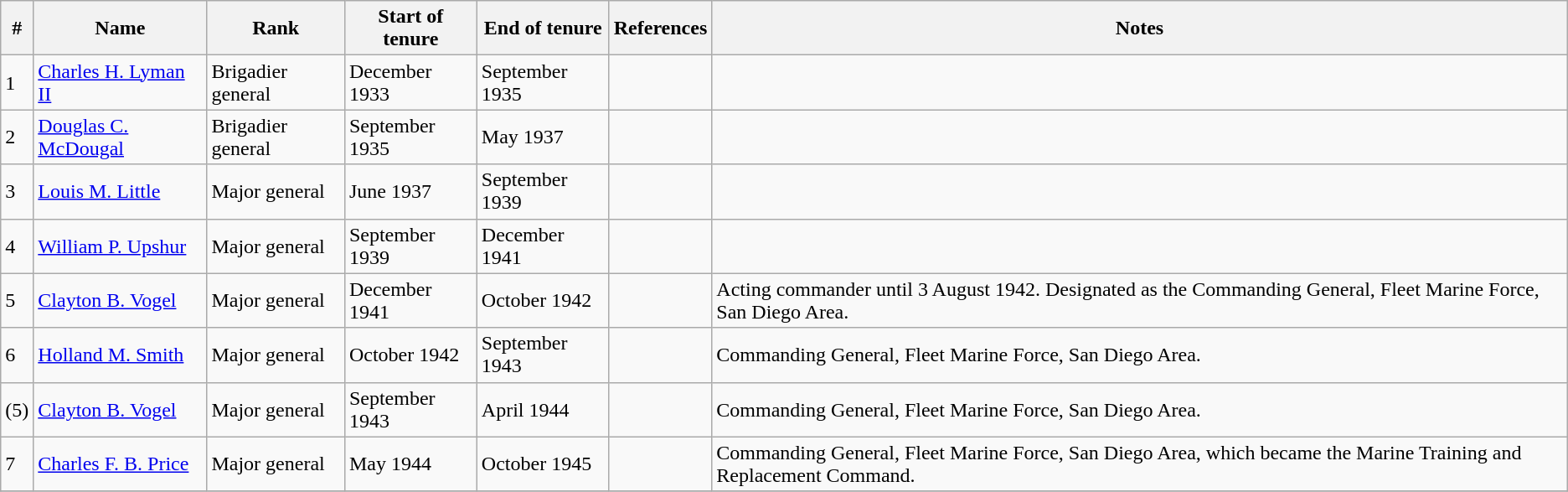<table class="wikitable">
<tr>
<th>#</th>
<th>Name</th>
<th>Rank</th>
<th>Start of tenure</th>
<th>End of tenure</th>
<th>References</th>
<th>Notes</th>
</tr>
<tr>
<td>1</td>
<td><a href='#'>Charles H. Lyman II</a></td>
<td>Brigadier general</td>
<td>December 1933</td>
<td>September 1935</td>
<td></td>
<td></td>
</tr>
<tr>
<td>2</td>
<td><a href='#'>Douglas C. McDougal</a></td>
<td>Brigadier general</td>
<td>September 1935</td>
<td>May 1937</td>
<td></td>
<td></td>
</tr>
<tr>
<td>3</td>
<td><a href='#'>Louis M. Little</a></td>
<td>Major general</td>
<td>June 1937</td>
<td>September 1939</td>
<td></td>
<td></td>
</tr>
<tr>
<td>4</td>
<td><a href='#'>William P. Upshur</a></td>
<td>Major general</td>
<td>September 1939</td>
<td>December 1941</td>
<td></td>
<td></td>
</tr>
<tr>
<td>5</td>
<td><a href='#'>Clayton B. Vogel</a></td>
<td>Major general</td>
<td>December 1941</td>
<td>October 1942</td>
<td></td>
<td>Acting commander until 3 August 1942. Designated as the Commanding General, Fleet Marine Force, San Diego Area.</td>
</tr>
<tr>
<td>6</td>
<td><a href='#'>Holland M. Smith</a></td>
<td>Major general</td>
<td>October 1942</td>
<td>September 1943</td>
<td></td>
<td>Commanding General, Fleet Marine Force, San Diego Area.</td>
</tr>
<tr>
<td>(5)</td>
<td><a href='#'>Clayton B. Vogel</a></td>
<td>Major general</td>
<td>September 1943</td>
<td>April 1944</td>
<td></td>
<td>Commanding General, Fleet Marine Force, San Diego Area.</td>
</tr>
<tr>
<td>7</td>
<td><a href='#'>Charles F. B. Price</a></td>
<td>Major general</td>
<td>May 1944</td>
<td>October 1945</td>
<td></td>
<td>Commanding General, Fleet Marine Force, San Diego Area, which became the Marine Training and Replacement Command.</td>
</tr>
<tr>
</tr>
</table>
